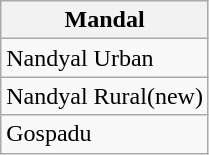<table class="wikitable sortable static-row-numbers static-row-header-hash">
<tr>
<th>Mandal</th>
</tr>
<tr>
<td>Nandyal Urban</td>
</tr>
<tr>
<td>Nandyal Rural(new)</td>
</tr>
<tr>
<td>Gospadu</td>
</tr>
</table>
